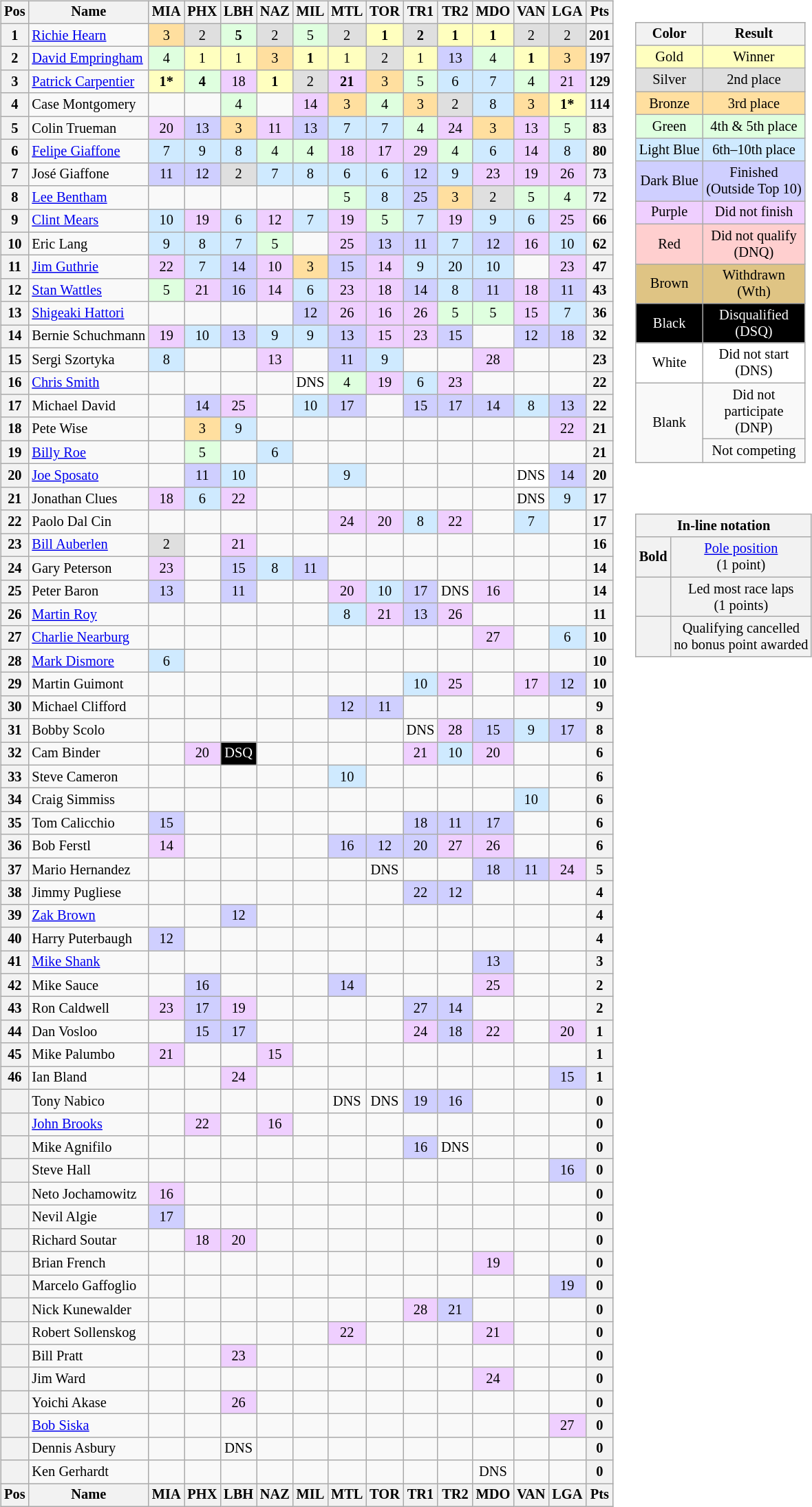<table>
<tr>
<td><br><table class="wikitable" style="font-size: 85%;; text-align:center;">
<tr>
<th>Pos</th>
<th>Name</th>
<th>MIA<br></th>
<th>PHX<br></th>
<th>LBH<br></th>
<th>NAZ<br></th>
<th>MIL<br></th>
<th>MTL<br></th>
<th>TOR<br></th>
<th>TR1<br></th>
<th>TR2<br></th>
<th>MDO<br></th>
<th>VAN<br></th>
<th>LGA<br></th>
<th>Pts</th>
</tr>
<tr>
<th>1</th>
<td align="left"> <a href='#'>Richie Hearn</a></td>
<td style="background:#FFDF9F;">3</td>
<td style="background:#DFDFDF;">2</td>
<td style="background:#DFFFDF;"><strong>5</strong></td>
<td style="background:#DFDFDF;">2</td>
<td style="background:#DFFFDF;">5</td>
<td style="background:#DFDFDF;">2</td>
<td style="background:#FFFFBF;"><strong>1</strong></td>
<td style="background:#DFDFDF;"><strong>2</strong></td>
<td style="background:#FFFFBF;"><strong>1</strong></td>
<td style="background:#FFFFBF;"><strong>1</strong></td>
<td style="background:#DFDFDF;">2</td>
<td style="background:#DFDFDF;">2</td>
<th>201</th>
</tr>
<tr>
<th>2</th>
<td align="left"> <a href='#'>David Empringham</a></td>
<td style="background:#DFFFDF;">4</td>
<td style="background:#FFFFBF;">1</td>
<td style="background:#FFFFBF;">1</td>
<td style="background:#FFDF9F;">3</td>
<td style="background:#FFFFBF;"><strong>1</strong></td>
<td style="background:#FFFFBF;">1</td>
<td style="background:#DFDFDF;">2</td>
<td style="background:#FFFFBF;">1</td>
<td style="background:#CFCFFF;">13</td>
<td style="background:#DFFFDF;">4</td>
<td style="background:#FFFFBF;"><strong>1</strong></td>
<td style="background:#FFDF9F;">3</td>
<th>197</th>
</tr>
<tr>
<th>3</th>
<td align="left"> <a href='#'>Patrick Carpentier</a></td>
<td style="background:#FFFFBF;"><strong>1*</strong></td>
<td style="background:#DFFFDF;"><strong>4</strong></td>
<td style="background:#EFCFFF;">18</td>
<td style="background:#FFFFBF;"><strong>1</strong></td>
<td style="background:#DFDFDF;">2</td>
<td style="background:#EFCFFF;"><strong>21</strong></td>
<td style="background:#FFDF9F;">3</td>
<td style="background:#DFFFDF;">5</td>
<td style="background:#CFEAFF;">6</td>
<td style="background:#CFEAFF;">7</td>
<td style="background:#DFFFDF;">4</td>
<td style="background:#EFCFFF;">21</td>
<th>129</th>
</tr>
<tr>
<th>4</th>
<td align="left"> Case Montgomery</td>
<td></td>
<td></td>
<td style="background:#DFFFDF;">4</td>
<td></td>
<td style="background:#EFCFFF;">14</td>
<td style="background:#FFDF9F;">3</td>
<td style="background:#DFFFDF;">4</td>
<td style="background:#FFDF9F;">3</td>
<td style="background:#DFDFDF;">2</td>
<td style="background:#CFEAFF;">8</td>
<td style="background:#FFDF9F;">3</td>
<td style="background:#FFFFBF;"><strong>1*</strong></td>
<th>114</th>
</tr>
<tr>
<th>5</th>
<td align="left"> Colin Trueman</td>
<td style="background:#EFCFFF;">20</td>
<td style="background:#CFCFFF;">13</td>
<td style="background:#FFDF9F;">3</td>
<td style="background:#EFCFFF;">11</td>
<td style="background:#CFCFFF;">13</td>
<td style="background:#CFEAFF;">7</td>
<td style="background:#CFEAFF;">7</td>
<td style="background:#DFFFDF;">4</td>
<td style="background:#EFCFFF;">24</td>
<td style="background:#FFDF9F;">3</td>
<td style="background:#EFCFFF;">13</td>
<td style="background:#DFFFDF;">5</td>
<th>83</th>
</tr>
<tr>
<th>6</th>
<td align="left"> <a href='#'>Felipe Giaffone</a></td>
<td style="background:#CFEAFF;">7</td>
<td style="background:#CFEAFF;">9</td>
<td style="background:#CFEAFF;">8</td>
<td style="background:#DFFFDF;">4</td>
<td style="background:#DFFFDF;">4</td>
<td style="background:#EFCFFF;">18</td>
<td style="background:#EFCFFF;">17</td>
<td style="background:#EFCFFF;">29</td>
<td style="background:#DFFFDF;">4</td>
<td style="background:#CFEAFF;">6</td>
<td style="background:#EFCFFF;">14</td>
<td style="background:#CFEAFF;">8</td>
<th>80</th>
</tr>
<tr>
<th>7</th>
<td align="left"> José Giaffone</td>
<td style="background:#CFCFFF;">11</td>
<td style="background:#CFCFFF;">12</td>
<td style="background:#DFDFDF;">2</td>
<td style="background:#CFEAFF;">7</td>
<td style="background:#CFEAFF;">8</td>
<td style="background:#CFEAFF;">6</td>
<td style="background:#CFEAFF;">6</td>
<td style="background:#CFCFFF;">12</td>
<td style="background:#CFEAFF;">9</td>
<td style="background:#EFCFFF;">23</td>
<td style="background:#EFCFFF;">19</td>
<td style="background:#EFCFFF;">26</td>
<th>73</th>
</tr>
<tr>
<th>8</th>
<td align="left"> <a href='#'>Lee Bentham</a></td>
<td></td>
<td></td>
<td></td>
<td></td>
<td></td>
<td style="background:#DFFFDF;">5</td>
<td style="background:#CFEAFF;">8</td>
<td style="background:#CFCFFF;">25</td>
<td style="background:#FFDF9F;">3</td>
<td style="background:#DFDFDF;">2</td>
<td style="background:#DFFFDF;">5</td>
<td style="background:#DFFFDF;">4</td>
<th>72</th>
</tr>
<tr>
<th>9</th>
<td align="left"> <a href='#'>Clint Mears</a></td>
<td style="background:#CFEAFF;">10</td>
<td style="background:#EFCFFF;">19</td>
<td style="background:#CFEAFF;">6</td>
<td style="background:#EFCFFF;">12</td>
<td style="background:#CFEAFF;">7</td>
<td style="background:#EFCFFF;">19</td>
<td style="background:#DFFFDF;">5</td>
<td style="background:#CFEAFF;">7</td>
<td style="background:#EFCFFF;">19</td>
<td style="background:#CFEAFF;">9</td>
<td style="background:#CFEAFF;">6</td>
<td style="background:#EFCFFF;">25</td>
<th>66</th>
</tr>
<tr>
<th>10</th>
<td align="left"> Eric Lang</td>
<td style="background:#CFEAFF;">9</td>
<td style="background:#CFEAFF;">8</td>
<td style="background:#CFEAFF;">7</td>
<td style="background:#DFFFDF;">5</td>
<td></td>
<td style="background:#EFCFFF;">25</td>
<td style="background:#CFCFFF;">13</td>
<td style="background:#CFCFFF;">11</td>
<td style="background:#CFEAFF;">7</td>
<td style="background:#CFCFFF;">12</td>
<td style="background:#EFCFFF;">16</td>
<td style="background:#CFEAFF;">10</td>
<th>62</th>
</tr>
<tr>
<th>11</th>
<td align="left"> <a href='#'>Jim Guthrie</a></td>
<td style="background:#EFCFFF;">22</td>
<td style="background:#CFEAFF;">7</td>
<td style="background:#CFCFFF;">14</td>
<td style="background:#EFCFFF;">10</td>
<td style="background:#FFDF9F;">3</td>
<td style="background:#CFCFFF;">15</td>
<td style="background:#EFCFFF;">14</td>
<td style="background:#CFEAFF;">9</td>
<td style="background:#CFEAFF;">20</td>
<td style="background:#CFEAFF;">10</td>
<td></td>
<td style="background:#EFCFFF;">23</td>
<th>47</th>
</tr>
<tr>
<th>12</th>
<td align="left"> <a href='#'>Stan Wattles</a></td>
<td style="background:#DFFFDF;">5</td>
<td style="background:#EFCFFF;">21</td>
<td style="background:#CFCFFF;">16</td>
<td style="background:#EFCFFF;">14</td>
<td style="background:#CFEAFF;">6</td>
<td style="background:#EFCFFF;">23</td>
<td style="background:#EFCFFF;">18</td>
<td style="background:#CFCFFF;">14</td>
<td style="background:#CFEAFF;">8</td>
<td style="background:#CFCFFF;">11</td>
<td style="background:#EFCFFF;">18</td>
<td style="background:#CFCFFF;">11</td>
<th>43</th>
</tr>
<tr>
<th>13</th>
<td align="left"> <a href='#'>Shigeaki Hattori</a></td>
<td></td>
<td></td>
<td></td>
<td></td>
<td style="background:#CFCFFF;">12</td>
<td style="background:#EFCFFF;">26</td>
<td style="background:#EFCFFF;">16</td>
<td style="background:#EFCFFF;">26</td>
<td style="background:#DFFFDF;">5</td>
<td style="background:#DFFFDF;">5</td>
<td style="background:#EFCFFF;">15</td>
<td style="background:#CFEAFF;">7</td>
<th>36</th>
</tr>
<tr>
<th>14</th>
<td align="left"> Bernie Schuchmann</td>
<td style="background:#EFCFFF;">19</td>
<td style="background:#CFEAFF;">10</td>
<td style="background:#CFCFFF;">13</td>
<td style="background:#CFEAFF;">9</td>
<td style="background:#CFEAFF;">9</td>
<td style="background:#CFCFFF;">13</td>
<td style="background:#EFCFFF;">15</td>
<td style="background:#EFCFFF;">23</td>
<td style="background:#CFCFFF;">15</td>
<td></td>
<td style="background:#CFCFFF;">12</td>
<td style="background:#CFCFFF;">18</td>
<th>32</th>
</tr>
<tr>
<th>15</th>
<td align="left"> Sergi Szortyka</td>
<td style="background:#CFEAFF;">8</td>
<td></td>
<td></td>
<td style="background:#EFCFFF;">13</td>
<td></td>
<td style="background:#CFCFFF;">11</td>
<td style="background:#CFEAFF;">9</td>
<td></td>
<td></td>
<td style="background:#EFCFFF;">28</td>
<td></td>
<td></td>
<th>23</th>
</tr>
<tr>
<th>16</th>
<td align="left"> <a href='#'>Chris Smith</a></td>
<td></td>
<td></td>
<td></td>
<td></td>
<td style="background:#FFFFFF;">DNS</td>
<td style="background:#DFFFDF;">4</td>
<td style="background:#EFCFFF;">19</td>
<td style="background:#CFEAFF;">6</td>
<td style="background:#EFCFFF;">23</td>
<td></td>
<td></td>
<td></td>
<th>22</th>
</tr>
<tr>
<th>17</th>
<td align="left"> Michael David</td>
<td></td>
<td style="background:#CFCFFF;">14</td>
<td style="background:#EFCFFF;">25</td>
<td></td>
<td style="background:#CFEAFF;">10</td>
<td style="background:#CFCFFF;">17</td>
<td></td>
<td style="background:#CFCFFF;">15</td>
<td style="background:#CFCFFF;">17</td>
<td style="background:#CFCFFF;">14</td>
<td style="background:#CFEAFF;">8</td>
<td style="background:#CFCFFF;">13</td>
<th>22</th>
</tr>
<tr>
<th>18</th>
<td align="left"> Pete Wise</td>
<td></td>
<td style="background:#FFDF9F;">3</td>
<td style="background:#CFEAFF;">9</td>
<td></td>
<td></td>
<td></td>
<td></td>
<td></td>
<td></td>
<td></td>
<td></td>
<td style="background:#EFCFFF;">22</td>
<th>21</th>
</tr>
<tr>
<th>19</th>
<td align="left"> <a href='#'>Billy Roe</a></td>
<td></td>
<td style="background:#DFFFDF;">5</td>
<td></td>
<td style="background:#CFEAFF;">6</td>
<td></td>
<td></td>
<td></td>
<td></td>
<td></td>
<td></td>
<td></td>
<td></td>
<th>21</th>
</tr>
<tr>
<th>20</th>
<td align="left"> <a href='#'>Joe Sposato</a></td>
<td></td>
<td style="background:#CFCFFF;">11</td>
<td style="background:#CFEAFF;">10</td>
<td></td>
<td></td>
<td style="background:#CFEAFF;">9</td>
<td></td>
<td></td>
<td></td>
<td></td>
<td style="background:#FFFFFF;">DNS</td>
<td style="background:#CFCFFF;">14</td>
<th>20</th>
</tr>
<tr>
<th>21</th>
<td align="left"> Jonathan Clues</td>
<td style="background:#EFCFFF;">18</td>
<td style="background:#CFEAFF;">6</td>
<td style="background:#EFCFFF;">22</td>
<td></td>
<td></td>
<td></td>
<td></td>
<td></td>
<td></td>
<td></td>
<td>DNS</td>
<td style="background:#CFEAFF;">9</td>
<th>17</th>
</tr>
<tr>
<th>22</th>
<td align="left"> Paolo Dal Cin</td>
<td></td>
<td></td>
<td></td>
<td></td>
<td></td>
<td style="background:#EFCFFF;">24</td>
<td style="background:#EFCFFF;">20</td>
<td style="background:#CFEAFF;">8</td>
<td style="background:#EFCFFF;">22</td>
<td></td>
<td style="background:#CFEAFF;">7</td>
<td></td>
<th>17</th>
</tr>
<tr>
<th>23</th>
<td align="left"> <a href='#'>Bill Auberlen</a></td>
<td style="background:#DFDFDF;">2</td>
<td></td>
<td style="background:#EFCFFF;">21</td>
<td></td>
<td></td>
<td></td>
<td></td>
<td></td>
<td></td>
<td></td>
<td></td>
<td></td>
<th>16</th>
</tr>
<tr>
<th>24</th>
<td align="left"> Gary Peterson</td>
<td style="background:#EFCFFF;">23</td>
<td></td>
<td style="background:#CFCFFF;">15</td>
<td style="background:#CFEAFF;">8</td>
<td style="background:#CFCFFF;">11</td>
<td></td>
<td></td>
<td></td>
<td></td>
<td></td>
<td></td>
<td></td>
<th>14</th>
</tr>
<tr>
<th>25</th>
<td align="left"> Peter Baron</td>
<td style="background:#CFCFFF;">13</td>
<td></td>
<td style="background:#CFCFFF;">11</td>
<td></td>
<td></td>
<td style="background:#EFCFFF;">20</td>
<td style="background:#CFEAFF;">10</td>
<td style="background:#CFCFFF;">17</td>
<td>DNS</td>
<td style="background:#EFCFFF;">16</td>
<td></td>
<td></td>
<th>14</th>
</tr>
<tr>
<th>26</th>
<td align="left"> <a href='#'>Martin Roy</a></td>
<td></td>
<td></td>
<td></td>
<td></td>
<td></td>
<td style="background:#CFEAFF;">8</td>
<td style="background:#EFCFFF;">21</td>
<td style="background:#CFCFFF;">13</td>
<td style="background:#EFCFFF;">26</td>
<td></td>
<td></td>
<td></td>
<th>11</th>
</tr>
<tr>
<th>27</th>
<td align="left"> <a href='#'>Charlie Nearburg</a></td>
<td></td>
<td></td>
<td></td>
<td></td>
<td></td>
<td></td>
<td></td>
<td></td>
<td></td>
<td style="background:#EFCFFF;">27</td>
<td></td>
<td style="background:#CFEAFF;">6</td>
<th>10</th>
</tr>
<tr>
<th>28</th>
<td align="left"> <a href='#'>Mark Dismore</a></td>
<td style="background:#CFEAFF;">6</td>
<td></td>
<td></td>
<td></td>
<td></td>
<td></td>
<td></td>
<td></td>
<td></td>
<td></td>
<td></td>
<td></td>
<th>10</th>
</tr>
<tr>
<th>29</th>
<td align="left"> Martin Guimont</td>
<td></td>
<td></td>
<td></td>
<td></td>
<td></td>
<td></td>
<td></td>
<td style="background:#CFEAFF;">10</td>
<td style="background:#EFCFFF;">25</td>
<td></td>
<td style="background:#EFCFFF;">17</td>
<td style="background:#CFCFFF;">12</td>
<th>10</th>
</tr>
<tr>
<th>30</th>
<td align="left"> Michael Clifford</td>
<td></td>
<td></td>
<td></td>
<td></td>
<td></td>
<td style="background:#CFCFFF;">12</td>
<td style="background:#CFCFFF;">11</td>
<td></td>
<td></td>
<td></td>
<td></td>
<td></td>
<th>9</th>
</tr>
<tr>
<th>31</th>
<td align="left"> Bobby Scolo</td>
<td></td>
<td></td>
<td></td>
<td></td>
<td></td>
<td></td>
<td></td>
<td>DNS</td>
<td style="background:#EFCFFF;">28</td>
<td style="background:#CFCFFF;">15</td>
<td style="background:#CFEAFF;">9</td>
<td style="background:#CFCFFF;">17</td>
<th>8</th>
</tr>
<tr>
<th>32</th>
<td align="left"> Cam Binder</td>
<td></td>
<td style="background:#EFCFFF;">20</td>
<td style="background:#000000; color:white">DSQ</td>
<td></td>
<td></td>
<td></td>
<td></td>
<td style="background:#EFCFFF;">21</td>
<td style="background:#CFEAFF;">10</td>
<td style="background:#EFCFFF;">20</td>
<td></td>
<td></td>
<th>6</th>
</tr>
<tr>
<th>33</th>
<td align="left"> Steve Cameron</td>
<td></td>
<td></td>
<td></td>
<td></td>
<td></td>
<td style="background:#CFEAFF;">10</td>
<td></td>
<td></td>
<td></td>
<td></td>
<td></td>
<td></td>
<th>6</th>
</tr>
<tr>
<th>34</th>
<td align="left"> Craig Simmiss</td>
<td></td>
<td></td>
<td></td>
<td></td>
<td></td>
<td></td>
<td></td>
<td></td>
<td></td>
<td></td>
<td style="background:#CFEAFF;">10</td>
<td></td>
<th>6</th>
</tr>
<tr>
<th>35</th>
<td align="left"> Tom Calicchio</td>
<td style="background:#CFCFFF;">15</td>
<td></td>
<td></td>
<td></td>
<td></td>
<td></td>
<td></td>
<td style="background:#CFCFFF;">18</td>
<td style="background:#CFCFFF;">11</td>
<td style="background:#CFCFFF;">17</td>
<td></td>
<td></td>
<th>6</th>
</tr>
<tr>
<th>36</th>
<td align="left"> Bob Ferstl</td>
<td style="background:#EFCFFF;">14</td>
<td></td>
<td></td>
<td></td>
<td></td>
<td style="background:#CFCFFF;">16</td>
<td style="background:#CFCFFF;">12</td>
<td style="background:#CFCFFF;">20</td>
<td style="background:#EFCFFF;">27</td>
<td style="background:#EFCFFF;">26</td>
<td></td>
<td></td>
<th>6</th>
</tr>
<tr>
<th>37</th>
<td align="left"> Mario Hernandez</td>
<td></td>
<td></td>
<td></td>
<td></td>
<td></td>
<td></td>
<td>DNS</td>
<td></td>
<td></td>
<td style="background:#CFCFFF;">18</td>
<td style="background:#CFCFFF;">11</td>
<td style="background:#EFCFFF;">24</td>
<th>5</th>
</tr>
<tr>
<th>38</th>
<td align="left"> Jimmy Pugliese</td>
<td></td>
<td></td>
<td></td>
<td></td>
<td></td>
<td></td>
<td></td>
<td style="background:#CFCFFF;">22</td>
<td style="background:#CFCFFF;">12</td>
<td></td>
<td></td>
<td></td>
<th>4</th>
</tr>
<tr>
<th>39</th>
<td align="left"> <a href='#'>Zak Brown</a></td>
<td></td>
<td></td>
<td style="background:#CFCFFF;">12</td>
<td></td>
<td></td>
<td></td>
<td></td>
<td></td>
<td></td>
<td></td>
<td></td>
<td></td>
<th>4</th>
</tr>
<tr>
<th>40</th>
<td align="left"> Harry Puterbaugh</td>
<td style="background:#CFCFFF;">12</td>
<td></td>
<td></td>
<td></td>
<td></td>
<td></td>
<td></td>
<td></td>
<td></td>
<td></td>
<td></td>
<td></td>
<th>4</th>
</tr>
<tr>
<th>41</th>
<td align="left"> <a href='#'>Mike Shank</a></td>
<td></td>
<td></td>
<td></td>
<td></td>
<td></td>
<td></td>
<td></td>
<td></td>
<td></td>
<td style="background:#CFCFFF;">13</td>
<td></td>
<td></td>
<th>3</th>
</tr>
<tr>
<th>42</th>
<td align="left"> Mike Sauce</td>
<td></td>
<td style="background:#CFCFFF;">16</td>
<td></td>
<td></td>
<td></td>
<td style="background:#CFCFFF;">14</td>
<td></td>
<td></td>
<td></td>
<td style="background:#EFCFFF;">25</td>
<td></td>
<td></td>
<th>2</th>
</tr>
<tr>
<th>43</th>
<td align="left"> Ron Caldwell</td>
<td style="background:#EFCFFF;">23</td>
<td style="background:#CFCFFF;">17</td>
<td style="background:#EFCFFF;">19</td>
<td></td>
<td></td>
<td></td>
<td></td>
<td style="background:#CFCFFF;">27</td>
<td style="background:#CFCFFF;">14</td>
<td></td>
<td></td>
<td></td>
<th>2</th>
</tr>
<tr>
<th>44</th>
<td align="left"> Dan Vosloo</td>
<td></td>
<td style="background:#CFCFFF;">15</td>
<td style="background:#CFCFFF;">17</td>
<td></td>
<td></td>
<td></td>
<td></td>
<td style="background:#EFCFFF;">24</td>
<td style="background:#CFCFFF;">18</td>
<td style="background:#EFCFFF;">22</td>
<td></td>
<td style="background:#EFCFFF;">20</td>
<th>1</th>
</tr>
<tr>
<th>45</th>
<td align="left"> Mike Palumbo</td>
<td style="background:#EFCFFF;">21</td>
<td></td>
<td></td>
<td style="background:#EFCFFF;">15</td>
<td></td>
<td></td>
<td></td>
<td></td>
<td></td>
<td></td>
<td></td>
<td></td>
<th>1</th>
</tr>
<tr>
<th>46</th>
<td align="left"> Ian Bland</td>
<td></td>
<td></td>
<td style="background:#EFCFFF;">24</td>
<td></td>
<td></td>
<td></td>
<td></td>
<td></td>
<td></td>
<td></td>
<td></td>
<td style="background:#CFCFFF;">15</td>
<th>1</th>
</tr>
<tr>
<th></th>
<td align="left"> Tony Nabico</td>
<td></td>
<td></td>
<td></td>
<td></td>
<td></td>
<td>DNS</td>
<td>DNS</td>
<td style="background:#CFCFFF;">19</td>
<td style="background:#CFCFFF;">16</td>
<td></td>
<td></td>
<td></td>
<th>0</th>
</tr>
<tr>
<th></th>
<td align="left"> <a href='#'>John Brooks</a></td>
<td></td>
<td style="background:#EFCFFF;">22</td>
<td></td>
<td style="background:#EFCFFF;">16</td>
<td></td>
<td></td>
<td></td>
<td></td>
<td></td>
<td></td>
<td></td>
<td></td>
<th>0</th>
</tr>
<tr>
<th></th>
<td align="left"> Mike Agnifilo</td>
<td></td>
<td></td>
<td></td>
<td></td>
<td></td>
<td></td>
<td></td>
<td style="background:#CFCFFF;">16</td>
<td>DNS</td>
<td></td>
<td></td>
<td></td>
<th>0</th>
</tr>
<tr>
<th></th>
<td align="left"> Steve Hall</td>
<td></td>
<td></td>
<td></td>
<td></td>
<td></td>
<td></td>
<td></td>
<td></td>
<td></td>
<td></td>
<td></td>
<td style="background:#CFCFFF;">16</td>
<th>0</th>
</tr>
<tr>
<th></th>
<td align="left"> Neto Jochamowitz</td>
<td style="background:#EFCFFF;">16</td>
<td></td>
<td></td>
<td></td>
<td></td>
<td></td>
<td></td>
<td></td>
<td></td>
<td></td>
<td></td>
<td></td>
<th>0</th>
</tr>
<tr>
<th></th>
<td align="left"> Nevil Algie</td>
<td style="background:#CFCFFF;">17</td>
<td></td>
<td></td>
<td></td>
<td></td>
<td></td>
<td></td>
<td></td>
<td></td>
<td></td>
<td></td>
<td></td>
<th>0</th>
</tr>
<tr>
<th></th>
<td align="left"> Richard Soutar</td>
<td></td>
<td style="background:#EFCFFF;">18</td>
<td style="background:#EFCFFF;">20</td>
<td></td>
<td></td>
<td></td>
<td></td>
<td></td>
<td></td>
<td></td>
<td></td>
<td></td>
<th>0</th>
</tr>
<tr>
<th></th>
<td align="left"> Brian French</td>
<td></td>
<td></td>
<td></td>
<td></td>
<td></td>
<td></td>
<td></td>
<td></td>
<td></td>
<td style="background:#EFCFFF;">19</td>
<td></td>
<td></td>
<th>0</th>
</tr>
<tr>
<th></th>
<td align="left"> Marcelo Gaffoglio</td>
<td></td>
<td></td>
<td></td>
<td></td>
<td></td>
<td></td>
<td></td>
<td></td>
<td></td>
<td></td>
<td></td>
<td style="background:#CFCFFF;">19</td>
<th>0</th>
</tr>
<tr>
<th></th>
<td align="left"> Nick Kunewalder</td>
<td></td>
<td></td>
<td></td>
<td></td>
<td></td>
<td></td>
<td></td>
<td style="background:#EFCFFF;">28</td>
<td style="background:#CFCFFF;">21</td>
<td></td>
<td></td>
<td></td>
<th>0</th>
</tr>
<tr>
<th></th>
<td align="left"> Robert Sollenskog</td>
<td></td>
<td></td>
<td></td>
<td></td>
<td></td>
<td style="background:#EFCFFF;">22</td>
<td></td>
<td></td>
<td></td>
<td style="background:#EFCFFF;">21</td>
<td></td>
<td></td>
<th>0</th>
</tr>
<tr>
<th></th>
<td align="left"> Bill Pratt</td>
<td></td>
<td></td>
<td style="background:#EFCFFF;">23</td>
<td></td>
<td></td>
<td></td>
<td></td>
<td></td>
<td></td>
<td></td>
<td></td>
<td></td>
<th>0</th>
</tr>
<tr>
<th></th>
<td align="left"> Jim Ward</td>
<td></td>
<td></td>
<td></td>
<td></td>
<td></td>
<td></td>
<td></td>
<td></td>
<td></td>
<td style="background:#EFCFFF;">24</td>
<td></td>
<td></td>
<th>0</th>
</tr>
<tr>
<th></th>
<td align="left"> Yoichi Akase</td>
<td></td>
<td></td>
<td style="background:#EFCFFF;">26</td>
<td></td>
<td></td>
<td></td>
<td></td>
<td></td>
<td></td>
<td></td>
<td></td>
<td></td>
<th>0</th>
</tr>
<tr>
<th></th>
<td align="left"> <a href='#'>Bob Siska</a></td>
<td></td>
<td></td>
<td></td>
<td></td>
<td></td>
<td></td>
<td></td>
<td></td>
<td></td>
<td></td>
<td></td>
<td style="background:#EFCFFF;">27</td>
<th>0</th>
</tr>
<tr>
<th></th>
<td align="left"> Dennis Asbury</td>
<td></td>
<td></td>
<td>DNS</td>
<td></td>
<td></td>
<td></td>
<td></td>
<td></td>
<td></td>
<td></td>
<td></td>
<td></td>
<th>0</th>
</tr>
<tr>
<th></th>
<td align="left"> Ken Gerhardt</td>
<td></td>
<td></td>
<td></td>
<td></td>
<td></td>
<td></td>
<td></td>
<td></td>
<td></td>
<td>DNS</td>
<td></td>
<td></td>
<th>0</th>
</tr>
<tr>
<th>Pos</th>
<th>Name</th>
<th>MIA<br></th>
<th>PHX<br></th>
<th>LBH<br></th>
<th>NAZ<br></th>
<th>MIL<br></th>
<th>MTL<br></th>
<th>TOR<br></th>
<th>TR1<br></th>
<th>TR2<br></th>
<th>MDO<br></th>
<th>VAN<br></th>
<th>LGA<br></th>
<th>Pts</th>
</tr>
</table>
</td>
<td valign="top"><br><table>
<tr>
<td><br><table style="margin-right:0; font-size:85%; text-align:center;" class="wikitable">
<tr>
<th>Color</th>
<th>Result</th>
</tr>
<tr style="background:#FFFFBF;">
<td>Gold</td>
<td>Winner</td>
</tr>
<tr style="background:#DFDFDF;">
<td>Silver</td>
<td>2nd place</td>
</tr>
<tr style="background:#FFDF9F;">
<td>Bronze</td>
<td>3rd place</td>
</tr>
<tr style="background:#DFFFDF;">
<td>Green</td>
<td>4th & 5th place</td>
</tr>
<tr style="background:#CFEAFF;">
<td>Light Blue</td>
<td>6th–10th place</td>
</tr>
<tr style="background:#CFCFFF;">
<td>Dark Blue</td>
<td>Finished<br>(Outside Top 10)</td>
</tr>
<tr style="background:#EFCFFF;">
<td>Purple</td>
<td>Did not finish</td>
</tr>
<tr style="background:#FFCFCF;">
<td>Red</td>
<td>Did not qualify<br>(DNQ)</td>
</tr>
<tr style="background:#DFC484;">
<td>Brown</td>
<td>Withdrawn<br>(Wth)</td>
</tr>
<tr style="background:#000000; color:white">
<td>Black</td>
<td>Disqualified<br>(DSQ)</td>
</tr>
<tr style="background:#FFFFFF;">
<td>White</td>
<td>Did not start<br>(DNS)</td>
</tr>
<tr>
<td rowspan="2">Blank</td>
<td>Did not<br>participate<br>(DNP)</td>
</tr>
<tr>
<td>Not competing</td>
</tr>
</table>
</td>
</tr>
<tr>
<td><br><table style="margin-right:0; font-size:85%; text-align:center;" class="wikitable">
<tr>
<td style="background:#F2F2F2;" align=center colspan=2><strong>In-line notation</strong></td>
</tr>
<tr>
<td style="background:#F2F2F2;" align=center><strong>Bold</strong></td>
<td style="background:#F2F2F2;" align=center><a href='#'>Pole position</a><br>(1 point)</td>
</tr>
<tr>
<td style="background:#F2F2F2;" align=center></td>
<td style="background:#F2F2F2;" align=center>Led most race laps<br>(1 points)</td>
</tr>
<tr>
<td style="background:#F2F2F2;" align=center></td>
<td style="background:#F2F2F2;" align=center>Qualifying cancelled<br>no bonus point awarded</td>
</tr>
</table>
</td>
</tr>
</table>
</td>
</tr>
</table>
